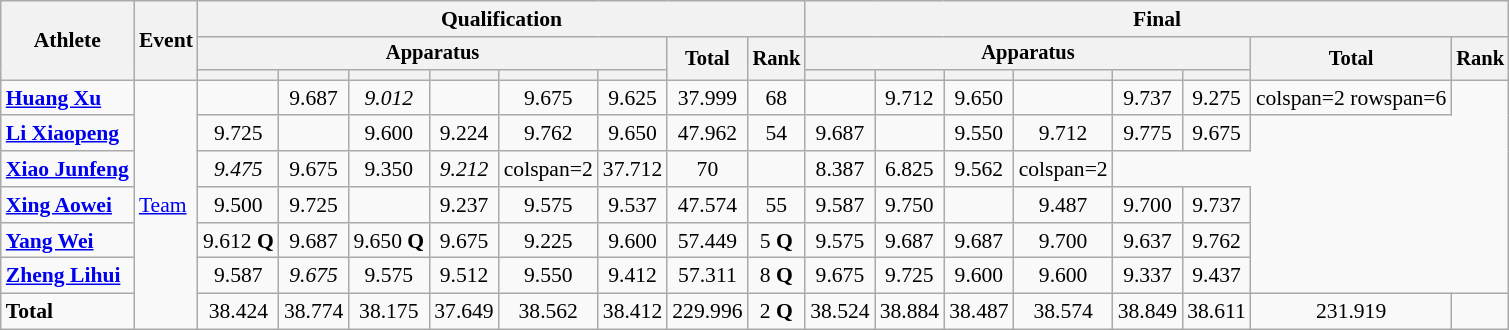<table class=wikitable style=font-size:90%;text-align:center>
<tr>
<th rowspan=3>Athlete</th>
<th rowspan=3>Event</th>
<th colspan=8>Qualification</th>
<th colspan=8>Final</th>
</tr>
<tr style=font-size:95%>
<th colspan=6>Apparatus</th>
<th rowspan=2>Total</th>
<th rowspan=2>Rank</th>
<th colspan=6>Apparatus</th>
<th rowspan=2>Total</th>
<th rowspan=2>Rank</th>
</tr>
<tr style=font-size:95%>
<th></th>
<th></th>
<th></th>
<th></th>
<th></th>
<th></th>
<th></th>
<th></th>
<th></th>
<th></th>
<th></th>
<th></th>
</tr>
<tr>
<td align=left><strong><a href='#'>Huang Xu</a></strong></td>
<td align=left rowspan=7><a href='#'>Team</a></td>
<td></td>
<td>9.687</td>
<td><em>9.012</em></td>
<td></td>
<td>9.675</td>
<td>9.625</td>
<td>37.999</td>
<td>68</td>
<td></td>
<td>9.712</td>
<td>9.650</td>
<td></td>
<td>9.737</td>
<td>9.275</td>
<td>colspan=2 rowspan=6 </td>
</tr>
<tr>
<td align=left><strong><a href='#'>Li Xiaopeng</a></strong></td>
<td>9.725</td>
<td></td>
<td>9.600</td>
<td>9.224</td>
<td>9.762</td>
<td>9.650</td>
<td>47.962</td>
<td>54</td>
<td>9.687</td>
<td></td>
<td>9.550</td>
<td>9.712</td>
<td>9.775</td>
<td>9.675</td>
</tr>
<tr>
<td align=left><strong><a href='#'>Xiao Junfeng</a></strong></td>
<td><em>9.475</em></td>
<td>9.675</td>
<td>9.350</td>
<td><em>9.212</em></td>
<td>colspan=2 </td>
<td>37.712</td>
<td>70</td>
<td></td>
<td>8.387</td>
<td>6.825</td>
<td>9.562</td>
<td>colspan=2 </td>
</tr>
<tr>
<td align=left><strong><a href='#'>Xing Aowei</a></strong></td>
<td>9.500</td>
<td>9.725</td>
<td></td>
<td>9.237</td>
<td>9.575</td>
<td>9.537</td>
<td>47.574</td>
<td>55</td>
<td>9.587</td>
<td>9.750</td>
<td></td>
<td>9.487</td>
<td>9.700</td>
<td>9.737</td>
</tr>
<tr>
<td align=left><strong><a href='#'>Yang Wei</a></strong></td>
<td>9.612 <strong>Q</strong></td>
<td>9.687</td>
<td>9.650 <strong>Q</strong></td>
<td>9.675</td>
<td>9.225</td>
<td>9.600</td>
<td>57.449</td>
<td>5 <strong>Q</strong></td>
<td>9.575</td>
<td>9.687</td>
<td>9.687</td>
<td>9.700</td>
<td>9.637</td>
<td>9.762</td>
</tr>
<tr>
<td align=left><strong><a href='#'>Zheng Lihui</a></strong></td>
<td>9.587</td>
<td><em>9.675</em></td>
<td>9.575</td>
<td>9.512</td>
<td>9.550</td>
<td>9.412</td>
<td>57.311</td>
<td>8 <strong>Q</strong></td>
<td>9.675</td>
<td>9.725</td>
<td>9.600</td>
<td>9.600</td>
<td>9.337</td>
<td>9.437</td>
</tr>
<tr>
<td align=left><strong>Total</strong></td>
<td>38.424</td>
<td>38.774</td>
<td>38.175</td>
<td>37.649</td>
<td>38.562</td>
<td>38.412</td>
<td>229.996</td>
<td>2 <strong>Q</strong></td>
<td>38.524</td>
<td>38.884</td>
<td>38.487</td>
<td>38.574</td>
<td>38.849</td>
<td>38.611</td>
<td>231.919</td>
<td></td>
</tr>
</table>
